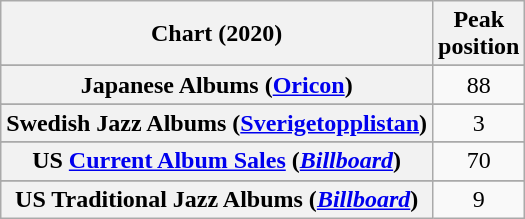<table class="wikitable sortable plainrowheaders" style="text-align:center">
<tr>
<th scope="col">Chart (2020)</th>
<th scope="col">Peak<br>position</th>
</tr>
<tr>
</tr>
<tr>
</tr>
<tr>
</tr>
<tr>
</tr>
<tr>
</tr>
<tr>
</tr>
<tr>
<th scope="row">Japanese Albums (<a href='#'>Oricon</a>)</th>
<td>88</td>
</tr>
<tr>
</tr>
<tr>
</tr>
<tr>
</tr>
<tr>
<th scope="row">Swedish Jazz Albums (<a href='#'>Sverigetopplistan</a>)</th>
<td>3</td>
</tr>
<tr>
</tr>
<tr>
</tr>
<tr>
<th scope="row">US <a href='#'>Current Album Sales</a> (<em><a href='#'>Billboard</a></em>)</th>
<td>70</td>
</tr>
<tr>
</tr>
<tr>
<th scope="row">US Traditional Jazz Albums (<em><a href='#'>Billboard</a></em>)</th>
<td>9</td>
</tr>
</table>
